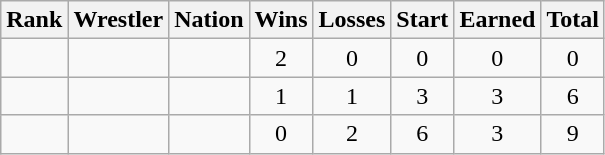<table class="wikitable sortable" style="text-align:center;">
<tr>
<th>Rank</th>
<th>Wrestler</th>
<th>Nation</th>
<th>Wins</th>
<th>Losses</th>
<th>Start</th>
<th>Earned</th>
<th>Total</th>
</tr>
<tr>
<td></td>
<td align=left></td>
<td align=left></td>
<td>2</td>
<td>0</td>
<td>0</td>
<td>0</td>
<td>0</td>
</tr>
<tr>
<td></td>
<td align=left></td>
<td align=left></td>
<td>1</td>
<td>1</td>
<td>3</td>
<td>3</td>
<td>6</td>
</tr>
<tr>
<td></td>
<td align=left></td>
<td align=left></td>
<td>0</td>
<td>2</td>
<td>6</td>
<td>3</td>
<td>9</td>
</tr>
</table>
